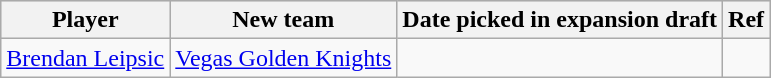<table class="wikitable">
<tr style="background:#ddd; text-align:center;">
<th>Player</th>
<th>New team</th>
<th>Date picked in expansion draft</th>
<th>Ref</th>
</tr>
<tr>
<td><a href='#'>Brendan Leipsic</a></td>
<td><a href='#'>Vegas Golden Knights</a></td>
<td></td>
<td></td>
</tr>
</table>
